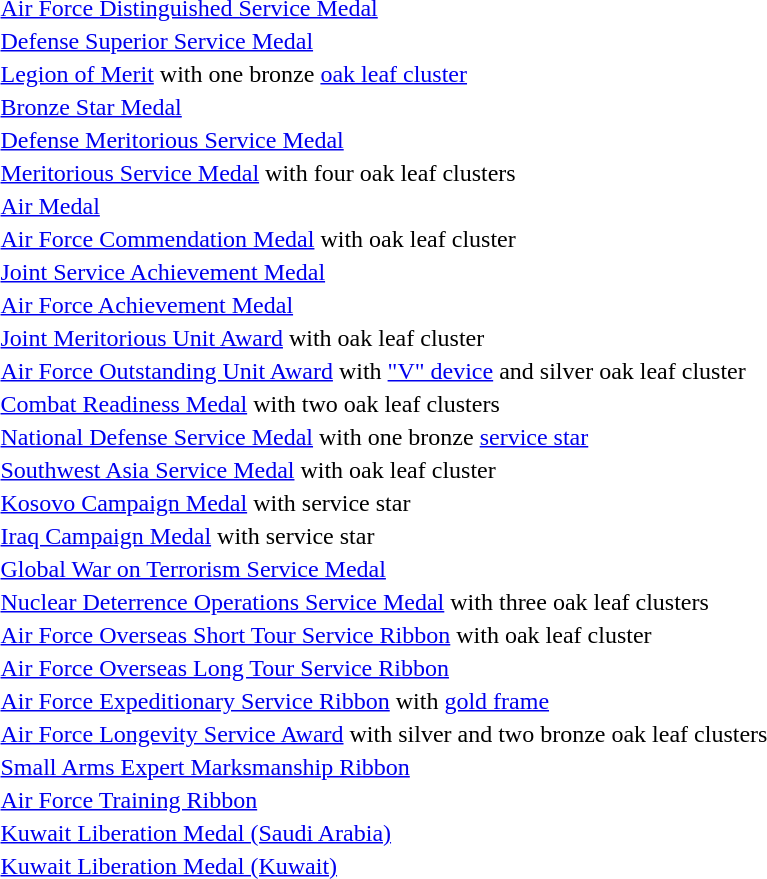<table>
<tr>
<td></td>
<td><a href='#'>Air Force Distinguished Service Medal</a></td>
</tr>
<tr>
<td></td>
<td><a href='#'>Defense Superior Service Medal</a></td>
</tr>
<tr>
<td></td>
<td><a href='#'>Legion of Merit</a> with one bronze <a href='#'>oak leaf cluster</a></td>
</tr>
<tr>
<td></td>
<td><a href='#'>Bronze Star Medal</a></td>
</tr>
<tr>
<td></td>
<td><a href='#'>Defense Meritorious Service Medal</a></td>
</tr>
<tr>
<td><span></span><span></span><span></span><span></span></td>
<td><a href='#'>Meritorious Service Medal</a> with four oak leaf clusters</td>
</tr>
<tr>
<td></td>
<td><a href='#'>Air Medal</a></td>
</tr>
<tr>
<td></td>
<td><a href='#'>Air Force Commendation Medal</a> with oak leaf cluster</td>
</tr>
<tr>
<td></td>
<td><a href='#'>Joint Service Achievement Medal</a></td>
</tr>
<tr>
<td></td>
<td><a href='#'>Air Force Achievement Medal</a></td>
</tr>
<tr>
<td></td>
<td><a href='#'>Joint Meritorious Unit Award</a> with oak leaf cluster</td>
</tr>
<tr>
<td><span></span><span></span></td>
<td><a href='#'>Air Force Outstanding Unit Award</a> with <a href='#'>"V" device</a> and silver oak leaf cluster</td>
</tr>
<tr>
<td><span></span><span></span></td>
<td><a href='#'>Combat Readiness Medal</a> with two oak leaf clusters</td>
</tr>
<tr>
<td></td>
<td><a href='#'>National Defense Service Medal</a> with one bronze <a href='#'>service star</a></td>
</tr>
<tr>
<td></td>
<td><a href='#'>Southwest Asia Service Medal</a> with oak leaf cluster</td>
</tr>
<tr>
<td></td>
<td><a href='#'>Kosovo Campaign Medal</a> with service star</td>
</tr>
<tr>
<td></td>
<td><a href='#'>Iraq Campaign Medal</a> with service star</td>
</tr>
<tr>
<td></td>
<td><a href='#'>Global War on Terrorism Service Medal</a></td>
</tr>
<tr>
<td><span></span><span></span><span></span></td>
<td><a href='#'>Nuclear Deterrence Operations Service Medal</a> with three oak leaf clusters</td>
</tr>
<tr>
<td></td>
<td><a href='#'>Air Force Overseas Short Tour Service Ribbon</a> with oak leaf cluster</td>
</tr>
<tr>
<td></td>
<td><a href='#'>Air Force Overseas Long Tour Service Ribbon</a></td>
</tr>
<tr>
<td></td>
<td><a href='#'>Air Force Expeditionary Service Ribbon</a> with <a href='#'>gold frame</a></td>
</tr>
<tr>
<td><span></span><span></span><span></span></td>
<td><a href='#'>Air Force Longevity Service Award</a> with silver and two bronze oak leaf clusters</td>
</tr>
<tr>
<td></td>
<td><a href='#'>Small Arms Expert Marksmanship Ribbon</a></td>
</tr>
<tr>
<td></td>
<td><a href='#'>Air Force Training Ribbon</a></td>
</tr>
<tr>
<td></td>
<td><a href='#'>Kuwait Liberation Medal (Saudi Arabia)</a></td>
</tr>
<tr>
<td></td>
<td><a href='#'>Kuwait Liberation Medal (Kuwait)</a></td>
</tr>
</table>
